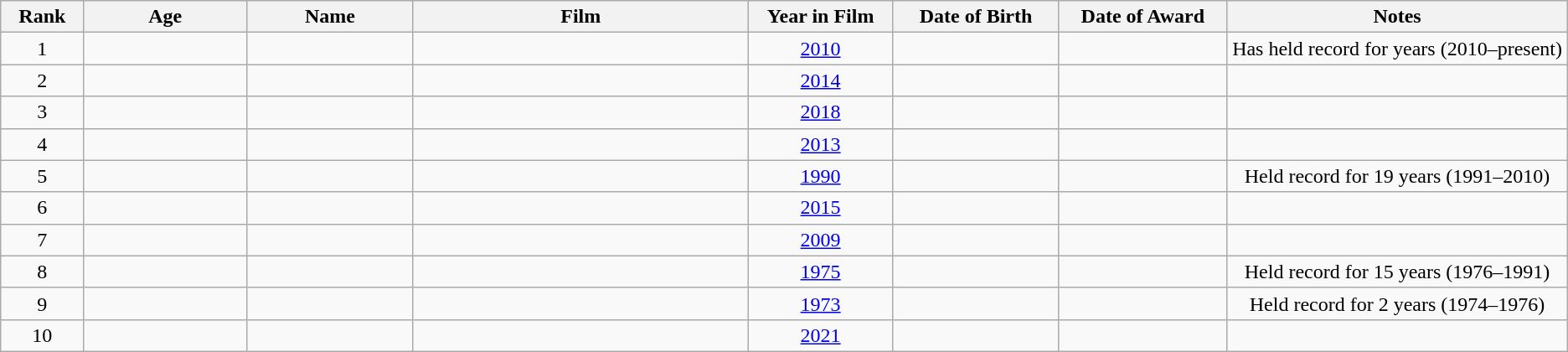<table class="wikitable sortable" style="text-align: center">
<tr>
<th style="width:065px;">Rank</th>
<th style="width:150px;">Age</th>
<th style="width:150px;">Name</th>
<th style="width:325px;">Film</th>
<th style="width:130px;">Year in Film</th>
<th style="width:150px;">Date of Birth</th>
<th style="width:150px;">Date of Award</th>
<th style="width:325px;">Notes</th>
</tr>
<tr>
<td>1</td>
<td></td>
<td></td>
<td></td>
<td><a href='#'>2010</a></td>
<td></td>
<td></td>
<td>Has held record for  years (2010–present)</td>
</tr>
<tr>
<td>2</td>
<td></td>
<td></td>
<td></td>
<td><a href='#'>2014</a></td>
<td></td>
<td></td>
<td></td>
</tr>
<tr>
<td>3</td>
<td></td>
<td></td>
<td></td>
<td><a href='#'>2018</a></td>
<td></td>
<td></td>
<td></td>
</tr>
<tr>
<td>4</td>
<td></td>
<td></td>
<td></td>
<td><a href='#'>2013</a></td>
<td></td>
<td></td>
<td></td>
</tr>
<tr>
<td>5</td>
<td></td>
<td></td>
<td></td>
<td><a href='#'>1990</a></td>
<td></td>
<td></td>
<td>Held record for 19 years (1991–2010)</td>
</tr>
<tr>
<td>6</td>
<td></td>
<td></td>
<td></td>
<td><a href='#'>2015</a></td>
<td></td>
<td></td>
<td></td>
</tr>
<tr>
<td>7</td>
<td></td>
<td></td>
<td></td>
<td><a href='#'>2009</a></td>
<td></td>
<td></td>
<td></td>
</tr>
<tr>
<td>8</td>
<td></td>
<td></td>
<td></td>
<td><a href='#'>1975</a></td>
<td></td>
<td></td>
<td>Held record for 15 years (1976–1991)</td>
</tr>
<tr>
<td>9</td>
<td></td>
<td></td>
<td></td>
<td><a href='#'>1973</a></td>
<td></td>
<td></td>
<td>Held record for 2 years (1974–1976)</td>
</tr>
<tr>
<td>10</td>
<td></td>
<td></td>
<td></td>
<td><a href='#'>2021</a></td>
<td></td>
<td></td>
<td></td>
</tr>
</table>
